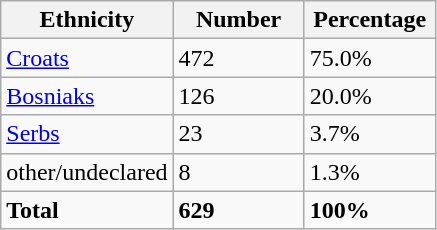<table class="wikitable">
<tr>
<th width="100px">Ethnicity</th>
<th width="80px">Number</th>
<th width="80px">Percentage</th>
</tr>
<tr>
<td><a href='#'>Croats</a></td>
<td>472</td>
<td>75.0%</td>
</tr>
<tr>
<td><a href='#'>Bosniaks</a></td>
<td>126</td>
<td>20.0%</td>
</tr>
<tr>
<td><a href='#'>Serbs</a></td>
<td>23</td>
<td>3.7%</td>
</tr>
<tr>
<td>other/undeclared</td>
<td>8</td>
<td>1.3%</td>
</tr>
<tr>
<td><strong>Total</strong></td>
<td><strong>629</strong></td>
<td><strong>100%</strong></td>
</tr>
</table>
